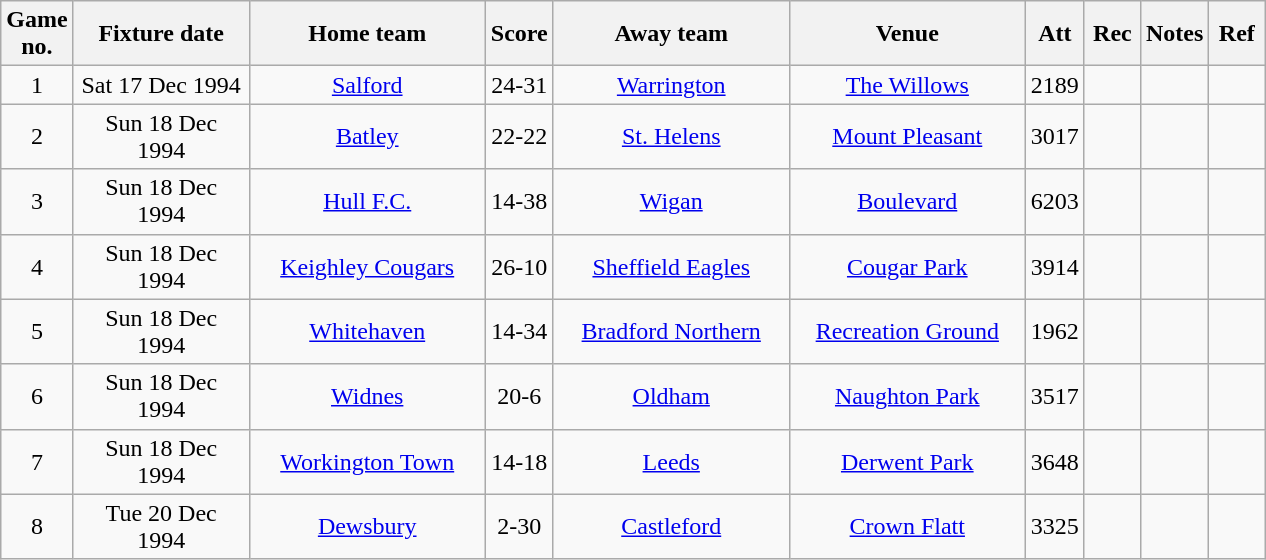<table class="wikitable" style="text-align:center;">
<tr>
<th width=10 abbr="No">Game no.</th>
<th width=110 abbr="Date">Fixture date</th>
<th width=150 abbr="Home Team">Home team</th>
<th width=20 abbr="Score">Score</th>
<th width=150 abbr="Away Team">Away team</th>
<th width=150 abbr="Venue">Venue</th>
<th width=30 abbr="Att">Att</th>
<th width=30 abbr="Rec">Rec</th>
<th width=20 abbr="Notes">Notes</th>
<th width=30 abbr="Ref">Ref</th>
</tr>
<tr>
<td>1</td>
<td>Sat 17 Dec 1994</td>
<td><a href='#'>Salford</a></td>
<td>24-31</td>
<td><a href='#'>Warrington</a></td>
<td><a href='#'>The Willows</a></td>
<td>2189</td>
<td></td>
<td></td>
<td></td>
</tr>
<tr>
<td>2</td>
<td>Sun 18 Dec 1994</td>
<td><a href='#'>Batley</a></td>
<td>22-22</td>
<td><a href='#'>St. Helens</a></td>
<td><a href='#'>Mount Pleasant</a></td>
<td>3017</td>
<td></td>
<td></td>
<td></td>
</tr>
<tr>
<td>3</td>
<td>Sun 18 Dec 1994</td>
<td><a href='#'>Hull F.C.</a></td>
<td>14-38</td>
<td><a href='#'>Wigan</a></td>
<td><a href='#'>Boulevard</a></td>
<td>6203</td>
<td></td>
<td></td>
<td></td>
</tr>
<tr>
<td>4</td>
<td>Sun 18 Dec 1994</td>
<td><a href='#'>Keighley Cougars</a></td>
<td>26-10</td>
<td><a href='#'>Sheffield Eagles</a></td>
<td><a href='#'>Cougar Park</a></td>
<td>3914</td>
<td></td>
<td></td>
<td></td>
</tr>
<tr>
<td>5</td>
<td>Sun 18 Dec 1994</td>
<td><a href='#'>Whitehaven</a></td>
<td>14-34</td>
<td><a href='#'>Bradford Northern</a></td>
<td><a href='#'>Recreation Ground</a></td>
<td>1962</td>
<td></td>
<td></td>
<td></td>
</tr>
<tr>
<td>6</td>
<td>Sun 18 Dec 1994</td>
<td><a href='#'>Widnes</a></td>
<td>20-6</td>
<td><a href='#'>Oldham</a></td>
<td><a href='#'>Naughton Park</a></td>
<td>3517</td>
<td></td>
<td></td>
<td></td>
</tr>
<tr>
<td>7</td>
<td>Sun 18 Dec 1994</td>
<td><a href='#'>Workington Town</a></td>
<td>14-18</td>
<td><a href='#'>Leeds</a></td>
<td><a href='#'>Derwent Park</a></td>
<td>3648</td>
<td></td>
<td></td>
<td></td>
</tr>
<tr>
<td>8</td>
<td>Tue 20 Dec 1994</td>
<td><a href='#'>Dewsbury</a></td>
<td>2-30</td>
<td><a href='#'>Castleford</a></td>
<td><a href='#'>Crown Flatt</a></td>
<td>3325</td>
<td></td>
<td></td>
<td></td>
</tr>
</table>
